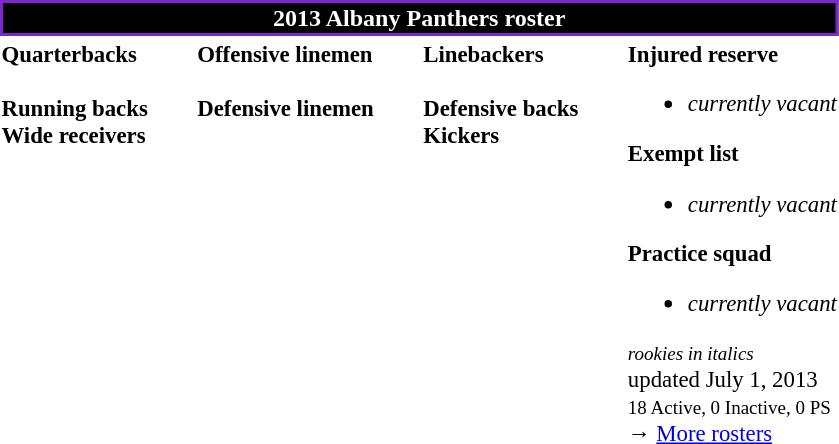<table class="toccolours" style="text-align: left;">
<tr>
<th colspan="7" style="background-color:#000000; border:2px  solid #7D26CD; color:#FFFFFF; text-align:center;"><strong>2013 Albany Panthers roster</strong></th>
</tr>
<tr>
<td style="font-size: 95%;" valign="top"><strong>Quarterbacks</strong><br><br><strong>Running backs</strong>
<br><strong>Wide receivers</strong>




</td>
<td style="width: 25px;"></td>
<td style="font-size: 95%;" valign="top"><strong>Offensive linemen</strong><br>

<br><strong>Defensive linemen</strong>


</td>
<td style="width: 25px;"></td>
<td style="font-size: 95%;" valign="top"><strong>Linebackers</strong><br><br><strong>Defensive backs</strong>


<br><strong>Kickers</strong>
</td>
<td style="width: 25px;"></td>
<td style="font-size: 95%;" valign="top"><strong>Injured reserve</strong><br><ul><li><em>currently vacant</em></li></ul><strong>Exempt list</strong><ul><li><em>currently vacant</em></li></ul><strong>Practice squad</strong><ul><li><em>currently vacant</em></li></ul><small><em>rookies in italics</em></small><br>
 updated July 1, 2013<br>
<small>18 Active, 0 Inactive, 0 PS</small><br>→ <a href='#'>More rosters</a></td>
</tr>
<tr>
</tr>
</table>
